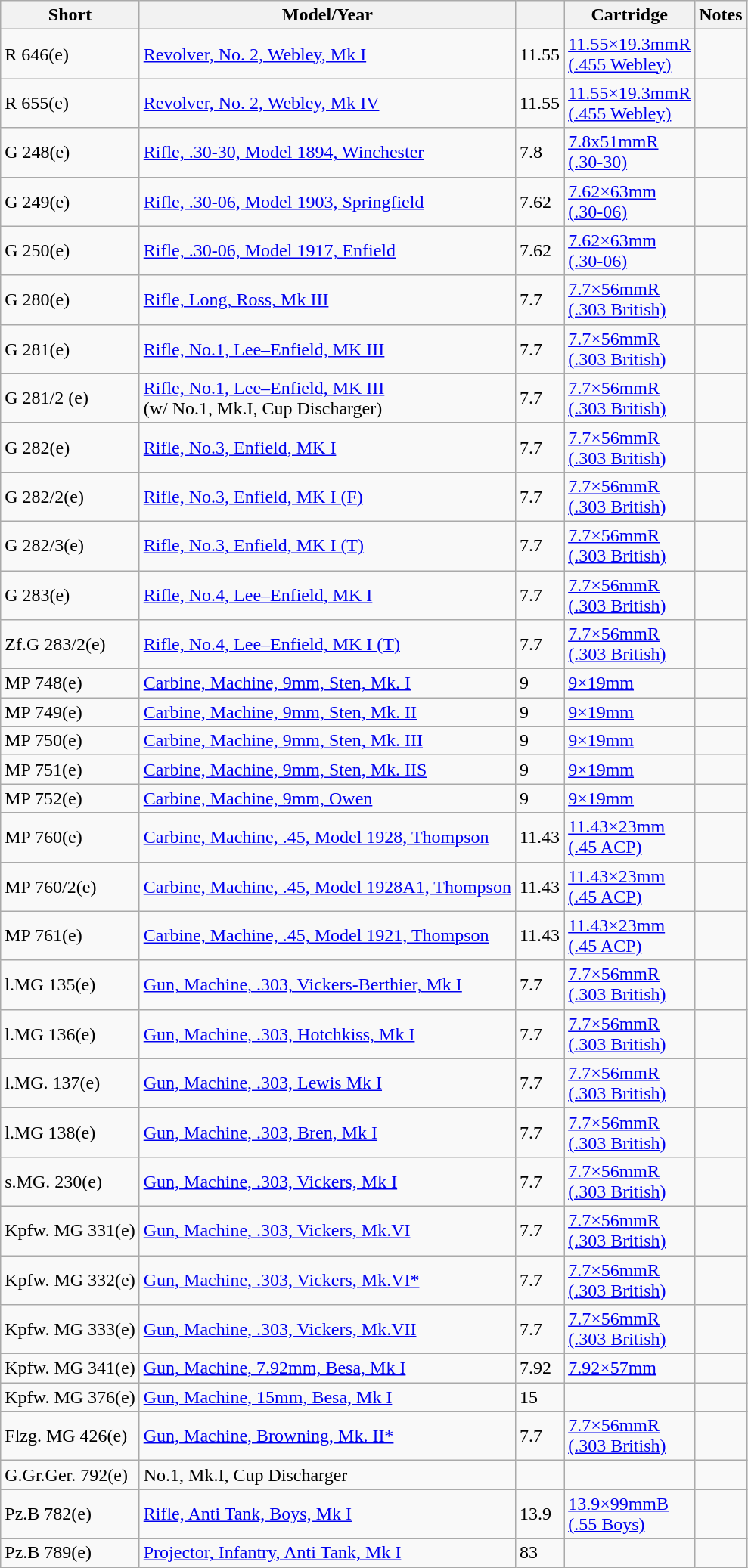<table border="1" class="wikitable sortable">
<tr>
<th>Short </th>
<th>Model/Year</th>
<th><br></th>
<th>Cartridge</th>
<th>Notes</th>
</tr>
<tr>
<td>R 646(e)</td>
<td><a href='#'>Revolver, No. 2, Webley, Mk I</a></td>
<td>11.55</td>
<td><a href='#'>11.55×19.3mmR<br>(.455 Webley)</a></td>
<td></td>
</tr>
<tr>
<td>R 655(e)</td>
<td><a href='#'>Revolver, No. 2, Webley, Mk IV</a></td>
<td>11.55</td>
<td><a href='#'>11.55×19.3mmR<br>(.455 Webley)</a></td>
<td></td>
</tr>
<tr>
<td>G 248(e)</td>
<td><a href='#'>Rifle, .30-30, Model 1894, Winchester</a></td>
<td>7.8</td>
<td><a href='#'>7.8x51mmR<br>(.30-30)</a></td>
<td></td>
</tr>
<tr>
<td>G 249(e)</td>
<td><a href='#'>Rifle, .30-06, Model 1903, Springfield</a></td>
<td>7.62</td>
<td><a href='#'>7.62×63mm<br>(.30-06)</a></td>
<td></td>
</tr>
<tr>
<td>G 250(e)</td>
<td><a href='#'>Rifle, .30-06, Model 1917, Enfield</a></td>
<td>7.62</td>
<td><a href='#'>7.62×63mm<br>(.30-06)</a></td>
<td></td>
</tr>
<tr>
<td>G 280(e)</td>
<td><a href='#'>Rifle, Long, Ross, Mk III</a></td>
<td>7.7</td>
<td><a href='#'>7.7×56mmR<br>(.303 British)</a></td>
<td></td>
</tr>
<tr>
<td>G 281(e)</td>
<td><a href='#'>Rifle, No.1, Lee–Enfield, MK III</a></td>
<td>7.7</td>
<td><a href='#'>7.7×56mmR<br>(.303 British)</a></td>
<td></td>
</tr>
<tr>
<td>G 281/2 (e)</td>
<td><a href='#'>Rifle, No.1, Lee–Enfield, MK III</a><br>(w/ No.1, Mk.I, Cup Discharger)</td>
<td>7.7</td>
<td><a href='#'>7.7×56mmR<br>(.303 British)</a></td>
<td></td>
</tr>
<tr>
<td>G 282(e)</td>
<td><a href='#'>Rifle, No.3, Enfield, MK I</a></td>
<td>7.7</td>
<td><a href='#'>7.7×56mmR<br>(.303 British)</a></td>
<td></td>
</tr>
<tr>
<td>G 282/2(e)</td>
<td><a href='#'>Rifle, No.3, Enfield, MK I (F)</a></td>
<td>7.7</td>
<td><a href='#'>7.7×56mmR<br>(.303 British)</a></td>
<td></td>
</tr>
<tr>
<td>G 282/3(e)</td>
<td><a href='#'>Rifle, No.3, Enfield, MK I (T)</a></td>
<td>7.7</td>
<td><a href='#'>7.7×56mmR<br>(.303 British)</a></td>
<td></td>
</tr>
<tr>
<td>G 283(e)</td>
<td><a href='#'>Rifle, No.4, Lee–Enfield, MK I</a></td>
<td>7.7</td>
<td><a href='#'>7.7×56mmR<br>(.303 British)</a></td>
<td></td>
</tr>
<tr>
<td>Zf.G 283/2(e)</td>
<td><a href='#'>Rifle, No.4, Lee–Enfield, MK I (T)</a></td>
<td>7.7</td>
<td><a href='#'>7.7×56mmR<br>(.303 British)</a></td>
<td></td>
</tr>
<tr>
<td>MP 748(e)</td>
<td><a href='#'>Carbine, Machine, 9mm, Sten, Mk. I</a></td>
<td>9</td>
<td><a href='#'>9×19mm</a></td>
<td></td>
</tr>
<tr>
<td>MP 749(e)</td>
<td><a href='#'>Carbine, Machine, 9mm, Sten, Mk. II</a></td>
<td>9</td>
<td><a href='#'>9×19mm</a></td>
<td></td>
</tr>
<tr>
<td>MP 750(e)</td>
<td><a href='#'>Carbine, Machine, 9mm, Sten, Mk. III</a></td>
<td>9</td>
<td><a href='#'>9×19mm</a></td>
<td></td>
</tr>
<tr>
<td>MP 751(e)</td>
<td><a href='#'>Carbine, Machine, 9mm, Sten, Mk. IIS</a></td>
<td>9</td>
<td><a href='#'>9×19mm</a></td>
<td></td>
</tr>
<tr>
<td>MP 752(e)</td>
<td><a href='#'>Carbine, Machine, 9mm, Owen</a></td>
<td>9</td>
<td><a href='#'>9×19mm</a></td>
<td></td>
</tr>
<tr>
<td>MP 760(e)</td>
<td><a href='#'>Carbine, Machine, .45, Model 1928, Thompson</a></td>
<td>11.43</td>
<td><a href='#'>11.43×23mm<br>(.45 ACP)</a></td>
<td></td>
</tr>
<tr>
<td>MP 760/2(e)</td>
<td><a href='#'>Carbine, Machine, .45, Model 1928A1, Thompson</a></td>
<td>11.43</td>
<td><a href='#'>11.43×23mm<br>(.45 ACP)</a></td>
<td></td>
</tr>
<tr>
<td>MP 761(e)</td>
<td><a href='#'>Carbine, Machine, .45, Model 1921, Thompson</a></td>
<td>11.43</td>
<td><a href='#'>11.43×23mm<br>(.45 ACP)</a></td>
<td></td>
</tr>
<tr>
<td>l.MG 135(e)</td>
<td><a href='#'>Gun, Machine, .303, Vickers-Berthier, Mk I</a></td>
<td>7.7</td>
<td><a href='#'>7.7×56mmR<br>(.303 British)</a></td>
<td></td>
</tr>
<tr>
<td>l.MG 136(e)</td>
<td><a href='#'>Gun, Machine, .303, Hotchkiss, Mk I</a></td>
<td>7.7</td>
<td><a href='#'>7.7×56mmR<br>(.303 British)</a></td>
<td></td>
</tr>
<tr>
<td>l.MG. 137(e)</td>
<td><a href='#'>Gun, Machine, .303, Lewis Mk I</a></td>
<td>7.7</td>
<td><a href='#'>7.7×56mmR<br>(.303 British)</a></td>
<td></td>
</tr>
<tr>
<td>l.MG 138(e)</td>
<td><a href='#'>Gun, Machine, .303, Bren, Mk I</a></td>
<td>7.7</td>
<td><a href='#'>7.7×56mmR<br>(.303 British)</a></td>
<td></td>
</tr>
<tr>
<td>s.MG. 230(e)</td>
<td><a href='#'>Gun, Machine, .303, Vickers, Mk I</a></td>
<td>7.7</td>
<td><a href='#'>7.7×56mmR<br>(.303 British)</a></td>
<td></td>
</tr>
<tr>
<td>Kpfw. MG 331(e)</td>
<td><a href='#'>Gun, Machine, .303, Vickers, Mk.VI</a></td>
<td>7.7</td>
<td><a href='#'>7.7×56mmR<br>(.303 British)</a></td>
<td></td>
</tr>
<tr>
<td>Kpfw. MG 332(e)</td>
<td><a href='#'>Gun, Machine, .303, Vickers, Mk.VI*</a></td>
<td>7.7</td>
<td><a href='#'>7.7×56mmR<br>(.303 British)</a></td>
<td></td>
</tr>
<tr>
<td>Kpfw. MG 333(e)</td>
<td><a href='#'>Gun, Machine, .303, Vickers, Mk.VII</a></td>
<td>7.7</td>
<td><a href='#'>7.7×56mmR<br>(.303 British)</a></td>
<td></td>
</tr>
<tr>
<td>Kpfw. MG 341(e)</td>
<td><a href='#'>Gun, Machine, 7.92mm, Besa, Mk I</a></td>
<td>7.92</td>
<td><a href='#'>7.92×57mm</a></td>
<td></td>
</tr>
<tr>
<td>Kpfw. MG 376(e)</td>
<td><a href='#'>Gun, Machine, 15mm, Besa, Mk I</a></td>
<td>15</td>
<td></td>
<td></td>
</tr>
<tr>
<td>Flzg. MG 426(e)</td>
<td><a href='#'>Gun, Machine, Browning, Mk. II*</a></td>
<td>7.7</td>
<td><a href='#'>7.7×56mmR<br>(.303 British)</a></td>
<td></td>
</tr>
<tr>
<td>G.Gr.Ger. 792(e)</td>
<td>No.1, Mk.I, Cup Discharger</td>
<td></td>
<td></td>
<td></td>
</tr>
<tr>
<td>Pz.B 782(e)</td>
<td><a href='#'>Rifle, Anti Tank, Boys, Mk I</a></td>
<td>13.9</td>
<td><a href='#'>13.9×99mmB<br>(.55 Boys)</a></td>
<td></td>
</tr>
<tr>
<td>Pz.B 789(e)</td>
<td><a href='#'>Projector, Infantry, Anti Tank, Mk I</a></td>
<td>83</td>
<td></td>
<td></td>
</tr>
</table>
